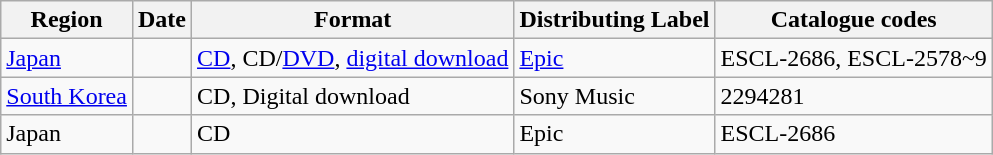<table class="wikitable">
<tr>
<th>Region</th>
<th>Date</th>
<th>Format</th>
<th>Distributing Label</th>
<th>Catalogue codes</th>
</tr>
<tr>
<td><a href='#'>Japan</a></td>
<td></td>
<td><a href='#'>CD</a>, CD/<a href='#'>DVD</a>, <a href='#'>digital download</a></td>
<td><a href='#'>Epic</a></td>
<td>ESCL-2686, ESCL-2578~9</td>
</tr>
<tr>
<td><a href='#'>South Korea</a></td>
<td></td>
<td>CD, Digital download</td>
<td>Sony Music</td>
<td>2294281</td>
</tr>
<tr>
<td>Japan</td>
<td></td>
<td>CD</td>
<td>Epic</td>
<td>ESCL-2686</td>
</tr>
</table>
